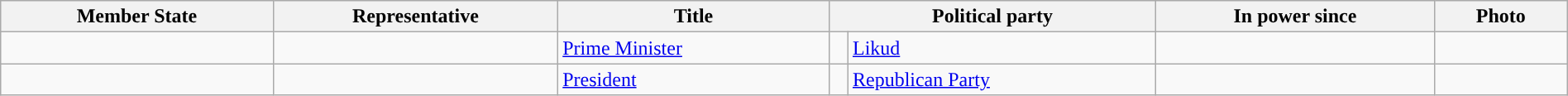<table class="wikitable sortable" width=100% style="border-collapse:collapse; border:#555">
<tr>
<th>Member State</th>
<th>Representative</th>
<th>Title</th>
<th colspan=2>Political party</th>
<th>In power since</th>
<th class="unsortable" style="width:100px;">Photo</th>
</tr>
<tr>
<td></td>
<td></td>
<td> <a href='#'>Prime Minister</a></td>
<td style="background-color:"></td>
<td><a href='#'>Likud</a></td>
<td></td>
<td></td>
</tr>
<tr>
<td></td>
<td></td>
<td> <a href='#'>President</a></td>
<td style="background-color:"></td>
<td><a href='#'>Republican Party</a></td>
<td></td>
<td></td>
</tr>
</table>
